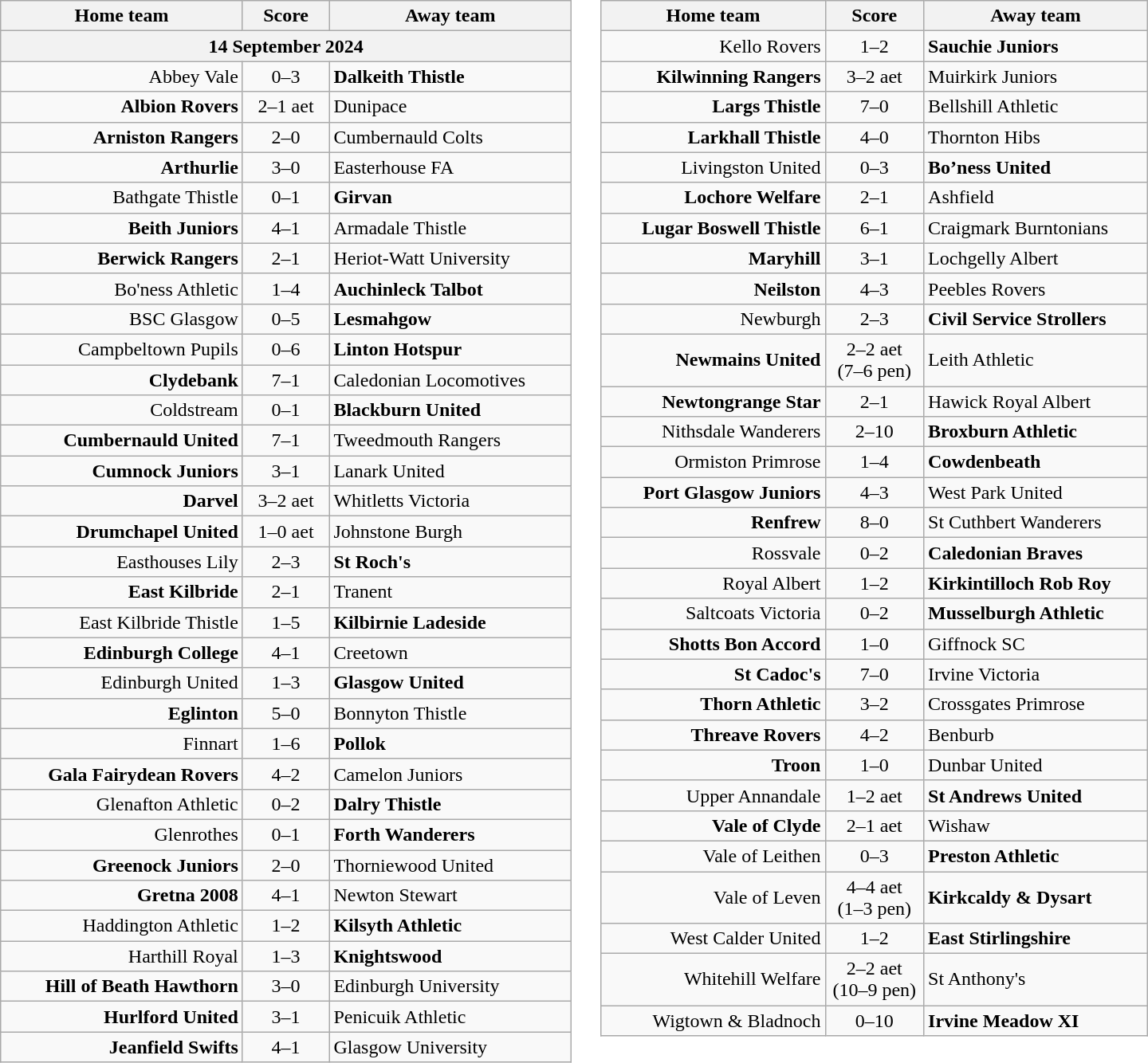<table cellspacing="0" cellpadding="4" border="0">
<tr>
<td valign="top"><br><table class="wikitable" style="border-collapse: collapse;">
<tr>
<th width="195" align="right">Home team</th>
<th width="65" align="center">Score</th>
<th width="195">Away team</th>
</tr>
<tr>
<th colspan="3">14 September 2024</th>
</tr>
<tr>
<td align="right">Abbey Vale</td>
<td align="center">0–3</td>
<td><strong>Dalkeith Thistle</strong></td>
</tr>
<tr>
<td align="right"><strong>Albion Rovers</strong></td>
<td align="center">2–1 aet</td>
<td>Dunipace</td>
</tr>
<tr>
<td align="right"><strong>Arniston Rangers</strong></td>
<td align="center">2–0</td>
<td>Cumbernauld Colts</td>
</tr>
<tr>
<td align="right"><strong>Arthurlie</strong></td>
<td align="center">3–0</td>
<td>Easterhouse FA</td>
</tr>
<tr>
<td align="right">Bathgate Thistle</td>
<td align="center">0–1</td>
<td><strong>Girvan</strong></td>
</tr>
<tr>
<td align="right"><strong>Beith Juniors</strong></td>
<td align="center">4–1</td>
<td>Armadale Thistle</td>
</tr>
<tr>
<td align="right"><strong>Berwick Rangers</strong></td>
<td align="center">2–1</td>
<td>Heriot-Watt University</td>
</tr>
<tr>
<td align="right">Bo'ness Athletic</td>
<td align="center">1–4</td>
<td><strong>Auchinleck Talbot</strong></td>
</tr>
<tr>
<td align="right">BSC Glasgow</td>
<td align="center">0–5</td>
<td><strong>Lesmahgow</strong></td>
</tr>
<tr>
<td align="right">Campbeltown Pupils</td>
<td align="center">0–6</td>
<td><strong>Linton Hotspur</strong></td>
</tr>
<tr>
<td align="right"><strong>Clydebank</strong></td>
<td align="center">7–1</td>
<td>Caledonian Locomotives</td>
</tr>
<tr>
<td align="right">Coldstream</td>
<td align="center">0–1</td>
<td><strong>Blackburn United</strong></td>
</tr>
<tr>
<td align="right"><strong>Cumbernauld United</strong></td>
<td align="center">7–1</td>
<td>Tweedmouth Rangers</td>
</tr>
<tr>
<td align="right"><strong>Cumnock Juniors</strong></td>
<td align="center">3–1</td>
<td>Lanark United</td>
</tr>
<tr>
<td align="right"><strong>Darvel</strong></td>
<td align="center">3–2 aet</td>
<td>Whitletts Victoria</td>
</tr>
<tr>
<td align="right"><strong>Drumchapel United</strong></td>
<td align="center">1–0 aet</td>
<td>Johnstone Burgh</td>
</tr>
<tr>
<td align="right">Easthouses Lily</td>
<td align="center">2–3</td>
<td><strong>St Roch's</strong></td>
</tr>
<tr>
<td align="right"><strong>East Kilbride</strong></td>
<td align="center">2–1</td>
<td>Tranent</td>
</tr>
<tr>
<td align="right">East Kilbride Thistle</td>
<td align="center">1–5</td>
<td><strong>Kilbirnie Ladeside</strong></td>
</tr>
<tr>
<td align="right"><strong>Edinburgh College</strong></td>
<td align="center">4–1</td>
<td>Creetown</td>
</tr>
<tr>
<td align="right">Edinburgh United</td>
<td align="center">1–3</td>
<td><strong>Glasgow United</strong></td>
</tr>
<tr>
<td align="right"><strong>Eglinton</strong></td>
<td align="center">5–0</td>
<td>Bonnyton Thistle</td>
</tr>
<tr>
<td align="right">Finnart</td>
<td align="center">1–6</td>
<td><strong>Pollok</strong></td>
</tr>
<tr>
<td align="right"><strong>Gala Fairydean Rovers</strong></td>
<td align="center">4–2</td>
<td>Camelon Juniors</td>
</tr>
<tr>
<td align="right">Glenafton Athletic</td>
<td align="center">0–2</td>
<td><strong>Dalry Thistle</strong></td>
</tr>
<tr>
<td align="right">Glenrothes</td>
<td align="center">0–1</td>
<td><strong>Forth Wanderers</strong></td>
</tr>
<tr>
<td align="right"><strong>Greenock Juniors</strong></td>
<td align="center">2–0</td>
<td>Thorniewood United</td>
</tr>
<tr>
<td align="right"><strong>Gretna 2008</strong></td>
<td align="center">4–1</td>
<td>Newton Stewart</td>
</tr>
<tr>
<td align="right">Haddington Athletic</td>
<td align="center">1–2</td>
<td><strong>Kilsyth Athletic</strong></td>
</tr>
<tr>
<td align="right">Harthill Royal</td>
<td align="center">1–3</td>
<td><strong>Knightswood</strong></td>
</tr>
<tr>
<td align="right"><strong>Hill of Beath Hawthorn</strong></td>
<td align="center">3–0</td>
<td>Edinburgh University</td>
</tr>
<tr>
<td align="right"><strong>Hurlford United</strong></td>
<td align="center">3–1</td>
<td>Penicuik Athletic</td>
</tr>
<tr>
<td align="right"><strong>Jeanfield Swifts</strong></td>
<td align="center">4–1</td>
<td>Glasgow University</td>
</tr>
</table>
</td>
<td valign="top"><br><table class="wikitable">
<tr>
<th width="180" align="right">Home team</th>
<th width="75" align="center">Score</th>
<th width="180" align="left">Away team</th>
</tr>
<tr>
<td align="right">Kello Rovers</td>
<td align="center">1–2</td>
<td><strong>Sauchie Juniors</strong></td>
</tr>
<tr>
<td align="right"><strong>Kilwinning Rangers</strong></td>
<td align="center">3–2 aet</td>
<td>Muirkirk Juniors</td>
</tr>
<tr>
<td align="right"><strong>Largs Thistle</strong></td>
<td align="center">7–0</td>
<td>Bellshill Athletic</td>
</tr>
<tr>
<td align="right"><strong>Larkhall Thistle</strong></td>
<td align="center">4–0</td>
<td>Thornton Hibs</td>
</tr>
<tr>
<td align="right">Livingston United</td>
<td align="center">0–3</td>
<td><strong>Bo’ness United</strong></td>
</tr>
<tr>
<td align="right"><strong>Lochore Welfare</strong></td>
<td align="center">2–1</td>
<td>Ashfield</td>
</tr>
<tr>
<td align="right"><strong>Lugar Boswell Thistle</strong></td>
<td align="center">6–1</td>
<td>Craigmark Burntonians</td>
</tr>
<tr>
<td align="right"><strong>Maryhill</strong></td>
<td align="center">3–1</td>
<td>Lochgelly Albert</td>
</tr>
<tr>
<td align="right"><strong>Neilston</strong></td>
<td align="center">4–3</td>
<td>Peebles Rovers</td>
</tr>
<tr>
<td align="right">Newburgh</td>
<td align="center">2–3</td>
<td><strong>Civil Service Strollers</strong></td>
</tr>
<tr>
<td align="right"><strong>Newmains United</strong></td>
<td align="center">2–2 aet<br>(7–6 pen)</td>
<td>Leith Athletic</td>
</tr>
<tr>
<td align="right"><strong>Newtongrange Star</strong></td>
<td align="center">2–1</td>
<td>Hawick Royal Albert</td>
</tr>
<tr>
<td align="right">Nithsdale Wanderers</td>
<td align="center">2–10</td>
<td><strong>Broxburn Athletic</strong></td>
</tr>
<tr>
<td align="right">Ormiston Primrose</td>
<td align="center">1–4</td>
<td><strong>Cowdenbeath</strong></td>
</tr>
<tr>
<td align="right"><strong>Port Glasgow Juniors</strong></td>
<td align="center">4–3</td>
<td>West Park United</td>
</tr>
<tr>
<td align="right"><strong>Renfrew</strong></td>
<td align="center">8–0</td>
<td>St Cuthbert Wanderers</td>
</tr>
<tr>
<td align="right">Rossvale</td>
<td align="center">0–2</td>
<td><strong>Caledonian Braves</strong></td>
</tr>
<tr>
<td align="right">Royal Albert</td>
<td align="center">1–2</td>
<td><strong>Kirkintilloch Rob Roy</strong></td>
</tr>
<tr>
<td align="right">Saltcoats Victoria</td>
<td align="center">0–2</td>
<td><strong>Musselburgh Athletic</strong></td>
</tr>
<tr>
<td align="right"><strong>Shotts Bon Accord</strong></td>
<td align="center">1–0</td>
<td>Giffnock SC</td>
</tr>
<tr>
<td align="right"><strong>St Cadoc's</strong></td>
<td align="center">7–0</td>
<td>Irvine Victoria</td>
</tr>
<tr>
<td align="right"><strong>Thorn Athletic</strong></td>
<td align="center">3–2</td>
<td>Crossgates Primrose</td>
</tr>
<tr>
<td align="right"><strong>Threave Rovers</strong></td>
<td align="center">4–2</td>
<td>Benburb</td>
</tr>
<tr>
<td align="right"><strong>Troon</strong></td>
<td align="center">1–0</td>
<td>Dunbar United</td>
</tr>
<tr>
<td align="right">Upper Annandale</td>
<td align="center">1–2 aet</td>
<td><strong>St Andrews United</strong></td>
</tr>
<tr>
<td align="right"><strong>Vale of Clyde</strong></td>
<td align="center">2–1 aet</td>
<td>Wishaw</td>
</tr>
<tr>
<td align="right">Vale of Leithen</td>
<td align="center">0–3</td>
<td><strong>Preston Athletic</strong></td>
</tr>
<tr>
<td align="right">Vale of Leven</td>
<td align="center">4–4 aet<br>(1–3 pen)</td>
<td><strong>Kirkcaldy & Dysart</strong></td>
</tr>
<tr>
<td align="right">West Calder United</td>
<td align="center">1–2</td>
<td><strong>East Stirlingshire</strong></td>
</tr>
<tr>
<td align="right">Whitehill Welfare</td>
<td align="center">2–2 aet<br>(10–9 pen)</td>
<td>St Anthony's</td>
</tr>
<tr>
<td align="right">Wigtown & Bladnoch</td>
<td align="center">0–10</td>
<td><strong>Irvine Meadow XI</strong></td>
</tr>
</table>
</td>
</tr>
</table>
